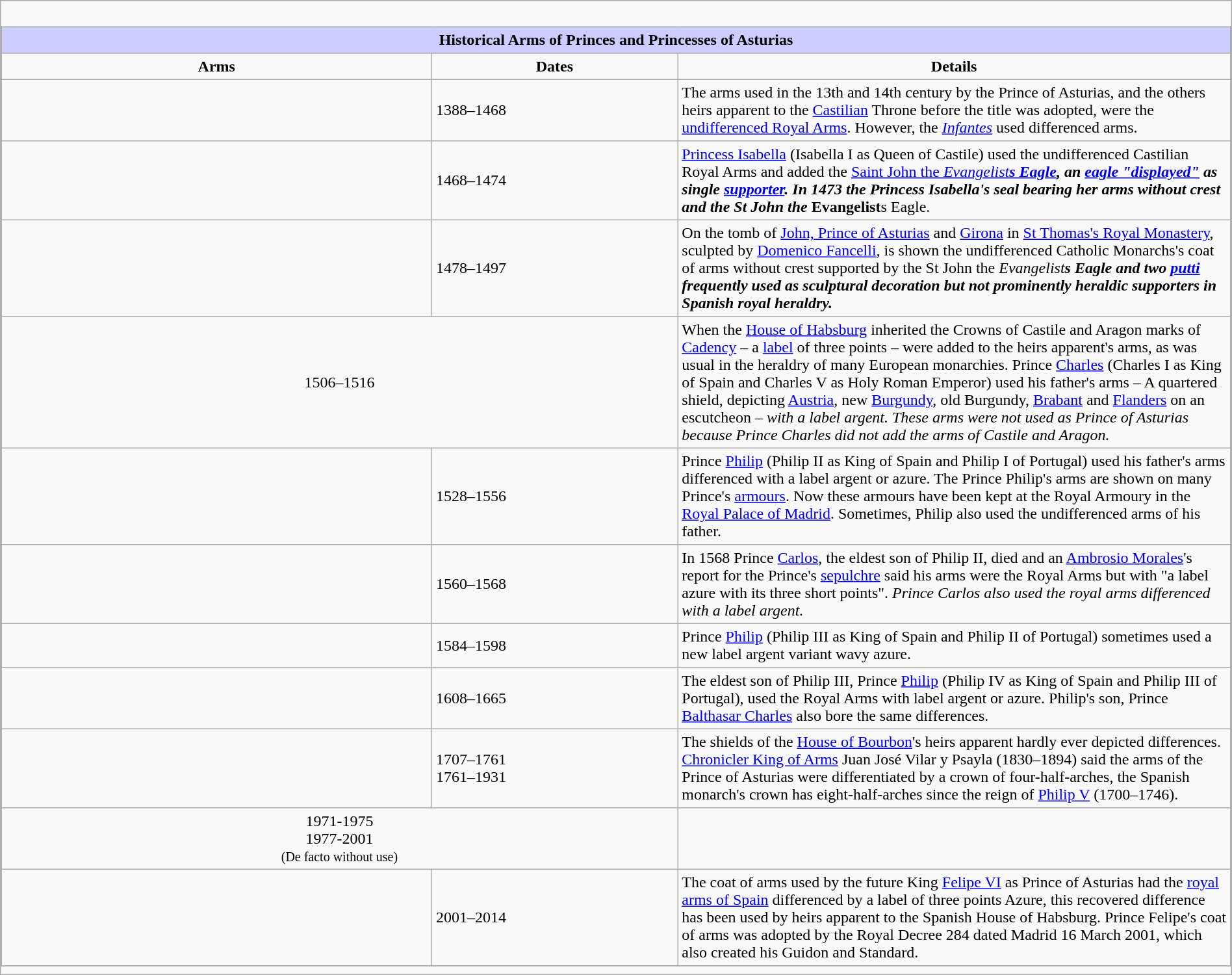<table width="100%" cellpadding="0" cellspacing="0" border="0" border="1" cellpadding="4" cellspacing="0" style="margin: 0.5em 1em 0.5em 0; background: #f9f9f9; border: 1px #aaa solid; border-collapse: collapse;">
<tr>
<td><br><table width = "100%" border = 1 border="1" cellpadding="4" cellspacing="0" style="margin: 0.5em 1em 0.5em 0; background: #f9f9f9; border: 1px #aaa solid; border-collapse: collapse;">
<tr>
<td colspan = "3" bgcolor = "#ccccff" align="center"><strong> Historical Arms of Princes and Princesses of Asturias</strong></td>
</tr>
<tr>
<th width = "35%">Arms</th>
<th width = "20%">Dates</th>
<th width = "45%">Details</th>
</tr>
<tr>
<td></td>
<td>1388–1468</td>
<td>The arms used in the 13th and 14th century by the Prince of Asturias, and the others heirs apparent to the <a href='#'>Castilian</a> Throne before the title was adopted, were the <a href='#'>undifferenced Royal Arms</a>. However, the <em> <a href='#'>Infantes</a></em> used differenced arms.</td>
</tr>
<tr>
<td></td>
<td>1468–1474</td>
<td><a href='#'>Princess Isabella</a> (Isabella I as Queen of Castile) used the undifferenced Castilian Royal Arms and added the <a href='#'>Saint John the <em>Evangelist<strong>s Eagle</a>, an <a href='#'>eagle "displayed"</a> as single <a href='#'>supporter</a>. In 1473 the Princess Isabella's seal bearing her arms without crest and the St John the </em>Evangelist</strong>s Eagle.</td>
</tr>
<tr>
<td></td>
<td>1478–1497</td>
<td>On the tomb of <a href='#'>John, Prince of Asturias</a> and <a href='#'>Girona</a> in <a href='#'>St Thomas's Royal Monastery</a>, sculpted by <a href='#'>Domenico Fancelli</a>, is shown the undifferenced Catholic Monarchs's coat of arms without crest supported by the St John the <em>Evangelist<strong>s Eagle and two <a href='#'>putti</a> frequently used as sculptural decoration but not prominently heraldic supporters in Spanish royal heraldry.</td>
</tr>
<tr>
<td align="center" colspan="2">1506–1516</td>
<td>When the <a href='#'>House of Habsburg</a> inherited the Crowns of Castile and Aragon marks of <a href='#'>Cadency</a> – a <a href='#'>label</a> of three points – were added to the heirs apparent's arms, as was usual in the heraldry of many European monarchies. Prince <a href='#'>Charles</a> (Charles I as King of Spain and Charles V as Holy Roman Emperor) used his father's arms – </em>A quartered shield, depicting <a href='#'>Austria</a>, new <a href='#'>Burgundy</a>, old Burgundy, <a href='#'>Brabant</a> and <a href='#'>Flanders</a> on an escutcheon<em> – with a label argent. These arms were not used as Prince of Asturias because Prince Charles did not add the arms of Castile and Aragon.</td>
</tr>
<tr>
<td></td>
<td>1528–1556</td>
<td>Prince <a href='#'>Philip</a> (Philip II as King of Spain and Philip I of Portugal) used his father's arms differenced with a label argent or azure. The Prince Philip's arms are shown on many Prince's <a href='#'>armours</a>. Now these armours have been kept at the Royal Armoury in the <a href='#'>Royal Palace of Madrid</a>. Sometimes, Philip also used the undifferenced arms of his father.</td>
</tr>
<tr>
<td></td>
<td>1560–1568</td>
<td>In 1568 Prince <a href='#'>Carlos</a>, the eldest son of Philip II, died and an <a href='#'>Ambrosio Morales</a>'s report for the Prince's <a href='#'>sepulchre</a> said his arms were the Royal Arms but with  "</em>a label azure with its three short points".<em> Prince Carlos also used the royal arms differenced with a label argent.</td>
</tr>
<tr>
<td></td>
<td>1584–1598</td>
<td>Prince <a href='#'>Philip</a> (Philip III as King of Spain and Philip II of Portugal) sometimes used a new label argent variant wavy azure.</td>
</tr>
<tr>
<td></td>
<td>1608–1665</td>
<td>The eldest son of Philip III, Prince <a href='#'>Philip</a> (Philip IV as King of Spain and Philip III of Portugal), used the Royal Arms with label argent or azure. Philip's son, Prince <a href='#'>Balthasar Charles</a> also bore the same differences.</td>
</tr>
<tr>
<td></td>
<td>1707–1761<br>1761–1931</td>
<td>The shields of the <a href='#'>House of Bourbon</a>'s heirs apparent hardly ever depicted differences. <a href='#'>Chronicler King of Arms</a> Juan José Vilar y Psayla (1830–1894) said the arms of the Prince of Asturias were differentiated by a crown of four-half-arches, the Spanish monarch's crown has eight-half-arches since the reign of <a href='#'>Philip V</a> (1700–1746).</td>
</tr>
<tr>
<td align="center" colspan="2">1971-1975<br></em>1977-2001<br><small>(De facto without use)</small><em></td>
<td></td>
</tr>
<tr>
<td></td>
<td>2001–2014</td>
<td>The coat of arms used by the future King <a href='#'>Felipe VI</a> as Prince of Asturias had the <a href='#'>royal arms of Spain</a> differenced by a label of three points Azure, this recovered difference has been used by heirs apparent to the Spanish House of Habsburg. Prince Felipe's coat of arms was adopted by the Royal Decree 284 dated Madrid 16 March 2001, which also created his Guidon and Standard.</td>
</tr>
<tr>
</tr>
</table>
</td>
</tr>
</table>
